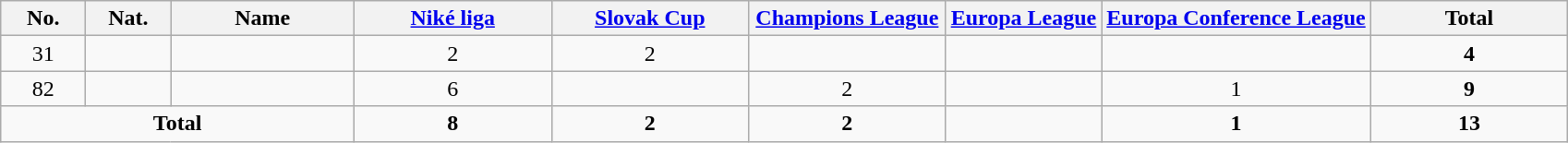<table class="wikitable sortable" style="text-align:center">
<tr>
<th rowspan="1" style="width:54px;">No.</th>
<th rowspan="1" style="width:54px;">Nat.</th>
<th rowspan="1" style="width:125px;">Name</th>
<th style="width:135px;"><a href='#'>Niké liga</a></th>
<th style="width:135px;"><a href='#'>Slovak Cup</a></th>
<th style="width:135px;"><a href='#'>Champions League</a></th>
<th><a href='#'>Europa League</a></th>
<th><a href='#'>Europa Conference League</a></th>
<th style="width:135px;">Total</th>
</tr>
<tr>
<td>31</td>
<td></td>
<td align="left"></td>
<td>2</td>
<td>2</td>
<td></td>
<td></td>
<td></td>
<td><strong>4</strong></td>
</tr>
<tr>
<td>82</td>
<td></td>
<td align="left"></td>
<td>6</td>
<td></td>
<td>2</td>
<td></td>
<td>1</td>
<td><strong>9</strong></td>
</tr>
<tr>
<td colspan="3"><strong>Total</strong></td>
<td><strong>8</strong></td>
<td><strong>2</strong></td>
<td><strong>2</strong></td>
<td></td>
<td><strong>1</strong></td>
<td><strong>13</strong></td>
</tr>
</table>
